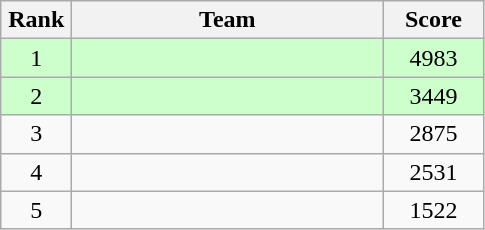<table class=wikitable style="text-align:center">
<tr>
<th width=40>Rank</th>
<th width=200>Team</th>
<th width=60>Score</th>
</tr>
<tr bgcolor="ccffcc">
<td>1</td>
<td align=left></td>
<td>4983</td>
</tr>
<tr bgcolor="ccffcc">
<td>2</td>
<td align=left></td>
<td>3449</td>
</tr>
<tr>
<td>3</td>
<td align=left></td>
<td>2875</td>
</tr>
<tr>
<td>4</td>
<td align=left></td>
<td>2531</td>
</tr>
<tr>
<td>5</td>
<td align=left></td>
<td>1522</td>
</tr>
</table>
